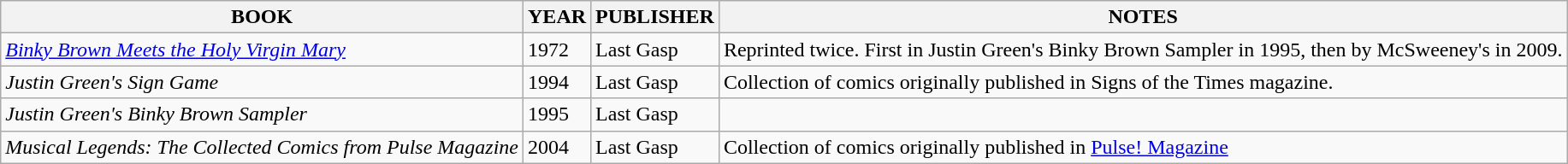<table class="wikitable">
<tr>
<th>BOOK</th>
<th>YEAR</th>
<th>PUBLISHER</th>
<th>NOTES</th>
</tr>
<tr>
<td><em><a href='#'>Binky Brown Meets the Holy Virgin Mary</a></em></td>
<td>1972</td>
<td>Last Gasp</td>
<td>Reprinted twice. First in Justin Green's Binky Brown Sampler in 1995, then by McSweeney's in 2009. </td>
</tr>
<tr>
<td><em>Justin Green's Sign Game</em></td>
<td>1994</td>
<td>Last Gasp</td>
<td>Collection of comics originally published in Signs of the Times magazine. </td>
</tr>
<tr>
<td><em>Justin Green's Binky Brown Sampler</em></td>
<td>1995</td>
<td>Last Gasp</td>
<td></td>
</tr>
<tr>
<td><em>Musical Legends: The Collected Comics from Pulse Magazine</em></td>
<td>2004</td>
<td>Last Gasp</td>
<td>Collection of comics originally published in <a href='#'>Pulse! Magazine</a> </td>
</tr>
</table>
